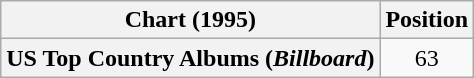<table class="wikitable plainrowheaders" style="text-align:center">
<tr>
<th scope="col">Chart (1995)</th>
<th scope="col">Position</th>
</tr>
<tr>
<th scope="row">US Top Country Albums (<em>Billboard</em>)</th>
<td>63</td>
</tr>
</table>
